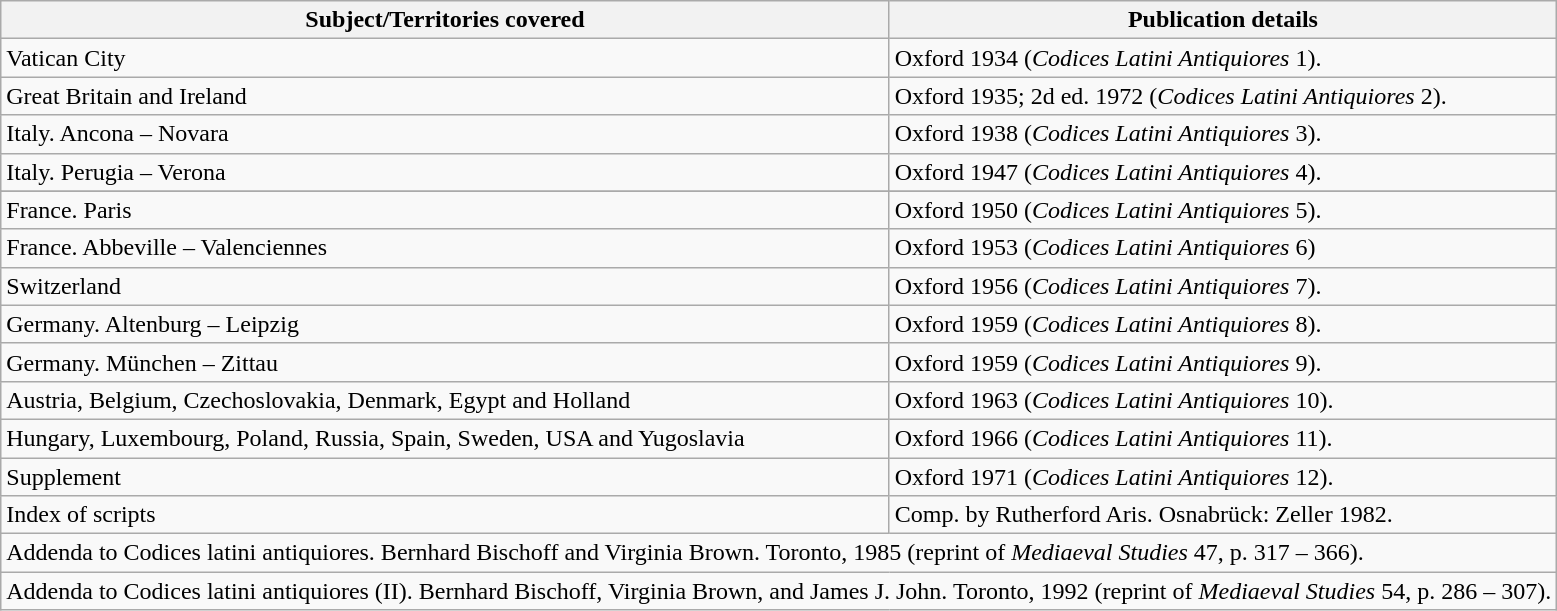<table class="wikitable">
<tr>
<th>Subject/Territories covered</th>
<th>Publication details</th>
</tr>
<tr>
<td>Vatican City</td>
<td>Oxford 1934 (<em>Codices Latini Antiquiores</em> 1).</td>
</tr>
<tr>
<td>Great Britain and Ireland</td>
<td>Oxford 1935; 2d ed. 1972 (<em>Codices Latini Antiquiores</em> 2).</td>
</tr>
<tr>
<td>Italy. Ancona – Novara</td>
<td>Oxford 1938 (<em>Codices Latini Antiquiores</em> 3).</td>
</tr>
<tr>
<td>Italy. Perugia – Verona</td>
<td>Oxford 1947 (<em>Codices Latini Antiquiores</em> 4).</td>
</tr>
<tr>
</tr>
<tr France. Paris|| Oxford 1950 (>
<td>France. Paris</td>
<td>Oxford 1950 (<em>Codices Latini Antiquiores</em> 5).</td>
</tr>
<tr>
<td>France. Abbeville – Valenciennes</td>
<td>Oxford 1953 (<em>Codices Latini Antiquiores</em> 6)</td>
</tr>
<tr>
<td>Switzerland</td>
<td>Oxford 1956 (<em>Codices Latini Antiquiores</em> 7).</td>
</tr>
<tr>
<td>Germany. Altenburg – Leipzig</td>
<td>Oxford 1959 (<em>Codices Latini Antiquiores</em> 8).</td>
</tr>
<tr>
<td>Germany. München – Zittau</td>
<td>Oxford 1959 (<em>Codices Latini Antiquiores</em> 9).</td>
</tr>
<tr>
<td>Austria, Belgium, Czechoslovakia, Denmark, Egypt and Holland</td>
<td>Oxford 1963 (<em>Codices Latini Antiquiores</em> 10).</td>
</tr>
<tr>
<td>Hungary, Luxembourg, Poland, Russia, Spain, Sweden, USA and Yugoslavia</td>
<td>Oxford 1966 (<em>Codices Latini Antiquiores</em> 11).</td>
</tr>
<tr>
<td>Supplement</td>
<td>Oxford 1971 (<em>Codices Latini Antiquiores</em> 12).</td>
</tr>
<tr>
<td>Index of scripts</td>
<td>Comp. by Rutherford Aris. Osnabrück: Zeller 1982.</td>
</tr>
<tr>
<td colspan=2>Addenda to Codices latini antiquiores. Bernhard Bischoff and Virginia Brown. Toronto, 1985 (reprint of <em>Mediaeval Studies</em> 47, p. 317 – 366).</td>
</tr>
<tr>
<td colspan=2>Addenda to Codices latini antiquiores (II). Bernhard Bischoff, Virginia Brown, and James J. John. Toronto, 1992 (reprint of <em>Mediaeval Studies</em> 54, p. 286 – 307).</td>
</tr>
</table>
